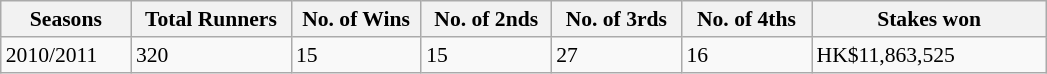<table class="wikitable sortable" style="font-size:90%;">
<tr>
<th width="80px">Seasons</th>
<th width="100px">Total Runners</th>
<th width="80px">No. of Wins</th>
<th width="80px">No. of 2nds</th>
<th width="80px">No. of 3rds</th>
<th width="80px">No. of 4ths</th>
<th width="150px">Stakes won</th>
</tr>
<tr>
<td>2010/2011</td>
<td>320</td>
<td>15</td>
<td>15</td>
<td>27</td>
<td>16</td>
<td>HK$11,863,525</td>
</tr>
</table>
